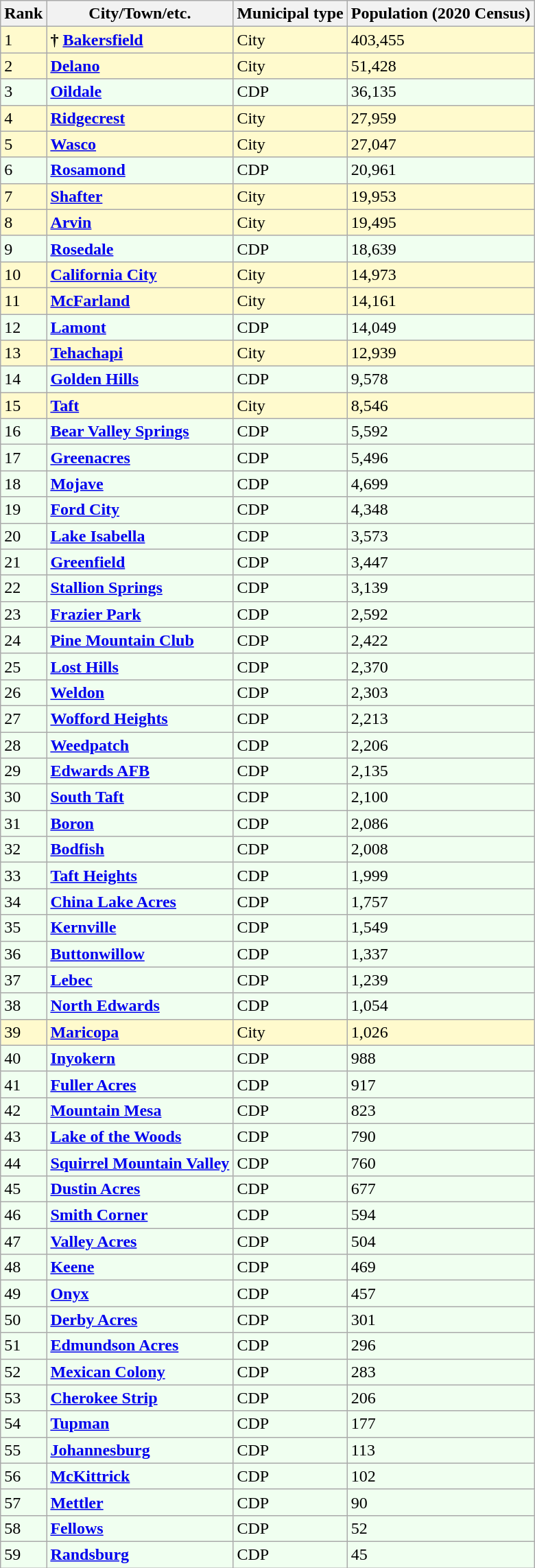<table class="wikitable sortable">
<tr>
<th>Rank</th>
<th>City/Town/etc.</th>
<th>Municipal type</th>
<th>Population (2020 Census)</th>
</tr>
<tr style="background-color:#FFFACD;">
<td>1</td>
<td><strong>†</strong> <strong><a href='#'>Bakersfield</a></strong></td>
<td>City</td>
<td>403,455</td>
</tr>
<tr style="background-color:#FFFACD;">
<td>2</td>
<td><strong><a href='#'>Delano</a></strong></td>
<td>City</td>
<td>51,428</td>
</tr>
<tr style="background-color:#F0FFF0;">
<td>3</td>
<td><strong><a href='#'>Oildale</a></strong></td>
<td>CDP</td>
<td>36,135</td>
</tr>
<tr style="background-color:#FFFACD;">
<td>4</td>
<td><strong><a href='#'>Ridgecrest</a></strong></td>
<td>City</td>
<td>27,959</td>
</tr>
<tr style="background-color:#FFFACD;">
<td>5</td>
<td><strong><a href='#'>Wasco</a></strong></td>
<td>City</td>
<td>27,047</td>
</tr>
<tr style="background-color:#F0FFF0;">
<td>6</td>
<td><strong><a href='#'>Rosamond</a></strong></td>
<td>CDP</td>
<td>20,961</td>
</tr>
<tr style="background-color:#FFFACD;">
<td>7</td>
<td><strong><a href='#'>Shafter</a></strong></td>
<td>City</td>
<td>19,953</td>
</tr>
<tr style="background-color:#FFFACD;">
<td>8</td>
<td><strong><a href='#'>Arvin</a></strong></td>
<td>City</td>
<td>19,495</td>
</tr>
<tr style="background-color:#F0FFF0;">
<td>9</td>
<td><strong><a href='#'>Rosedale</a></strong></td>
<td>CDP</td>
<td>18,639</td>
</tr>
<tr style="background-color:#FFFACD;">
<td>10</td>
<td><strong><a href='#'>California City</a></strong></td>
<td>City</td>
<td>14,973</td>
</tr>
<tr style="background-color:#FFFACD;">
<td>11</td>
<td><strong><a href='#'>McFarland</a></strong></td>
<td>City</td>
<td>14,161</td>
</tr>
<tr style="background-color:#F0FFF0;">
<td>12</td>
<td><strong><a href='#'>Lamont</a></strong></td>
<td>CDP</td>
<td>14,049</td>
</tr>
<tr style="background-color:#FFFACD;">
<td>13</td>
<td><strong><a href='#'>Tehachapi</a></strong></td>
<td>City</td>
<td>12,939</td>
</tr>
<tr style="background-color:#F0FFF0;">
<td>14</td>
<td><strong><a href='#'>Golden Hills</a></strong></td>
<td>CDP</td>
<td>9,578</td>
</tr>
<tr style="background-color:#FFFACD;">
<td>15</td>
<td><strong><a href='#'>Taft</a></strong></td>
<td>City</td>
<td>8,546</td>
</tr>
<tr style="background-color:#F0FFF0;">
<td>16</td>
<td><strong><a href='#'>Bear Valley Springs</a></strong></td>
<td>CDP</td>
<td>5,592</td>
</tr>
<tr style="background-color:#F0FFF0;">
<td>17</td>
<td><strong><a href='#'>Greenacres</a></strong></td>
<td>CDP</td>
<td>5,496</td>
</tr>
<tr style="background-color:#F0FFF0;">
<td>18</td>
<td><strong><a href='#'>Mojave</a></strong></td>
<td>CDP</td>
<td>4,699</td>
</tr>
<tr style="background-color:#F0FFF0;">
<td>19</td>
<td><strong><a href='#'>Ford City</a></strong></td>
<td>CDP</td>
<td>4,348</td>
</tr>
<tr style="background-color:#F0FFF0;">
<td>20</td>
<td><strong><a href='#'>Lake Isabella</a></strong></td>
<td>CDP</td>
<td>3,573</td>
</tr>
<tr style="background-color:#F0FFF0;">
<td>21</td>
<td><strong><a href='#'>Greenfield</a></strong></td>
<td>CDP</td>
<td>3,447</td>
</tr>
<tr style="background-color:#F0FFF0;">
<td>22</td>
<td><strong><a href='#'>Stallion Springs</a></strong></td>
<td>CDP</td>
<td>3,139</td>
</tr>
<tr style="background-color:#F0FFF0;">
<td>23</td>
<td><strong><a href='#'>Frazier Park</a></strong></td>
<td>CDP</td>
<td>2,592</td>
</tr>
<tr style="background-color:#F0FFF0;">
<td>24</td>
<td><strong><a href='#'>Pine Mountain Club</a></strong></td>
<td>CDP</td>
<td>2,422</td>
</tr>
<tr style="background-color:#F0FFF0;">
<td>25</td>
<td><strong><a href='#'>Lost Hills</a></strong></td>
<td>CDP</td>
<td>2,370</td>
</tr>
<tr style="background-color:#F0FFF0;">
<td>26</td>
<td><strong><a href='#'>Weldon</a></strong></td>
<td>CDP</td>
<td>2,303</td>
</tr>
<tr style="background-color:#F0FFF0;">
<td>27</td>
<td><strong><a href='#'>Wofford Heights</a></strong></td>
<td>CDP</td>
<td>2,213</td>
</tr>
<tr style="background-color:#F0FFF0;">
<td>28</td>
<td><strong><a href='#'>Weedpatch</a></strong></td>
<td>CDP</td>
<td>2,206</td>
</tr>
<tr style="background-color:#F0FFF0;">
<td>29</td>
<td><strong><a href='#'>Edwards AFB</a></strong></td>
<td>CDP</td>
<td>2,135</td>
</tr>
<tr style="background-color:#F0FFF0;">
<td>30</td>
<td><strong><a href='#'>South Taft</a></strong></td>
<td>CDP</td>
<td>2,100</td>
</tr>
<tr style="background-color:#F0FFF0;">
<td>31</td>
<td><strong><a href='#'>Boron</a></strong></td>
<td>CDP</td>
<td>2,086</td>
</tr>
<tr style="background-color:#F0FFF0;">
<td>32</td>
<td><strong><a href='#'>Bodfish</a></strong></td>
<td>CDP</td>
<td>2,008</td>
</tr>
<tr style="background-color:#F0FFF0;">
<td>33</td>
<td><strong><a href='#'>Taft Heights</a></strong></td>
<td>CDP</td>
<td>1,999</td>
</tr>
<tr style="background-color:#F0FFF0;">
<td>34</td>
<td><strong><a href='#'>China Lake Acres</a></strong></td>
<td>CDP</td>
<td>1,757</td>
</tr>
<tr style="background-color:#F0FFF0;">
<td>35</td>
<td><strong><a href='#'>Kernville</a></strong></td>
<td>CDP</td>
<td>1,549</td>
</tr>
<tr style="background-color:#F0FFF0;">
<td>36</td>
<td><strong><a href='#'>Buttonwillow</a></strong></td>
<td>CDP</td>
<td>1,337</td>
</tr>
<tr style="background-color:#F0FFF0;">
<td>37</td>
<td><strong><a href='#'>Lebec</a></strong></td>
<td>CDP</td>
<td>1,239</td>
</tr>
<tr style="background-color:#F0FFF0;">
<td>38</td>
<td><strong><a href='#'>North Edwards</a></strong></td>
<td>CDP</td>
<td>1,054</td>
</tr>
<tr style="background-color:#FFFACD;">
<td>39</td>
<td><strong><a href='#'>Maricopa</a></strong></td>
<td>City</td>
<td>1,026</td>
</tr>
<tr style="background-color:#F0FFF0;">
<td>40</td>
<td><strong><a href='#'>Inyokern</a></strong></td>
<td>CDP</td>
<td>988</td>
</tr>
<tr style="background-color:#F0FFF0;">
<td>41</td>
<td><strong><a href='#'>Fuller Acres</a></strong></td>
<td>CDP</td>
<td>917</td>
</tr>
<tr style="background-color:#F0FFF0;">
<td>42</td>
<td><strong><a href='#'>Mountain Mesa</a></strong></td>
<td>CDP</td>
<td>823</td>
</tr>
<tr style="background-color:#F0FFF0;">
<td>43</td>
<td><strong><a href='#'>Lake of the Woods</a></strong></td>
<td>CDP</td>
<td>790</td>
</tr>
<tr style="background-color:#F0FFF0;">
<td>44</td>
<td><strong><a href='#'>Squirrel Mountain Valley</a></strong></td>
<td>CDP</td>
<td>760</td>
</tr>
<tr style="background-color:#F0FFF0;">
<td>45</td>
<td><strong><a href='#'>Dustin Acres</a></strong></td>
<td>CDP</td>
<td>677</td>
</tr>
<tr style="background-color:#F0FFF0;">
<td>46</td>
<td><strong><a href='#'>Smith Corner</a></strong></td>
<td>CDP</td>
<td>594</td>
</tr>
<tr style="background-color:#F0FFF0;">
<td>47</td>
<td><strong><a href='#'>Valley Acres</a></strong></td>
<td>CDP</td>
<td>504</td>
</tr>
<tr style="background-color:#F0FFF0;">
<td>48</td>
<td><strong><a href='#'>Keene</a></strong></td>
<td>CDP</td>
<td>469</td>
</tr>
<tr style="background-color:#F0FFF0;">
<td>49</td>
<td><strong><a href='#'>Onyx</a></strong></td>
<td>CDP</td>
<td>457</td>
</tr>
<tr style="background-color:#F0FFF0;">
<td>50</td>
<td><strong><a href='#'>Derby Acres</a></strong></td>
<td>CDP</td>
<td>301</td>
</tr>
<tr style="background-color:#F0FFF0;">
<td>51</td>
<td><strong><a href='#'>Edmundson Acres</a></strong></td>
<td>CDP</td>
<td>296</td>
</tr>
<tr style="background-color:#F0FFF0;">
<td>52</td>
<td><strong><a href='#'>Mexican Colony</a></strong></td>
<td>CDP</td>
<td>283</td>
</tr>
<tr style="background-color:#F0FFF0;">
<td>53</td>
<td><strong><a href='#'>Cherokee Strip</a></strong></td>
<td>CDP</td>
<td>206</td>
</tr>
<tr style="background-color:#F0FFF0;">
<td>54</td>
<td><strong><a href='#'>Tupman</a></strong></td>
<td>CDP</td>
<td>177</td>
</tr>
<tr style="background-color:#F0FFF0;">
<td>55</td>
<td><strong><a href='#'>Johannesburg</a></strong></td>
<td>CDP</td>
<td>113</td>
</tr>
<tr style="background-color:#F0FFF0;">
<td>56</td>
<td><strong><a href='#'>McKittrick</a></strong></td>
<td>CDP</td>
<td>102</td>
</tr>
<tr style="background-color:#F0FFF0;">
<td>57</td>
<td><strong><a href='#'>Mettler</a></strong></td>
<td>CDP</td>
<td>90</td>
</tr>
<tr style="background-color:#F0FFF0;">
<td>58</td>
<td><strong><a href='#'>Fellows</a></strong></td>
<td>CDP</td>
<td>52</td>
</tr>
<tr style="background-color:#F0FFF0;">
<td>59</td>
<td><strong><a href='#'>Randsburg</a></strong></td>
<td>CDP</td>
<td>45</td>
</tr>
</table>
